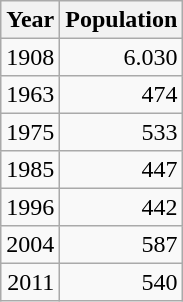<table class="wikitable" style="line-height:1.1em;">
<tr>
<th>Year</th>
<th>Population</th>
</tr>
<tr align="right">
<td>1908</td>
<td>6.030</td>
</tr>
<tr align="right">
<td>1963</td>
<td>474</td>
</tr>
<tr align="right">
<td>1975</td>
<td>533</td>
</tr>
<tr align="right">
<td>1985</td>
<td>447</td>
</tr>
<tr align="right">
<td>1996</td>
<td>442</td>
</tr>
<tr align="right">
<td>2004</td>
<td>587</td>
</tr>
<tr align="right">
<td>2011</td>
<td>540</td>
</tr>
</table>
